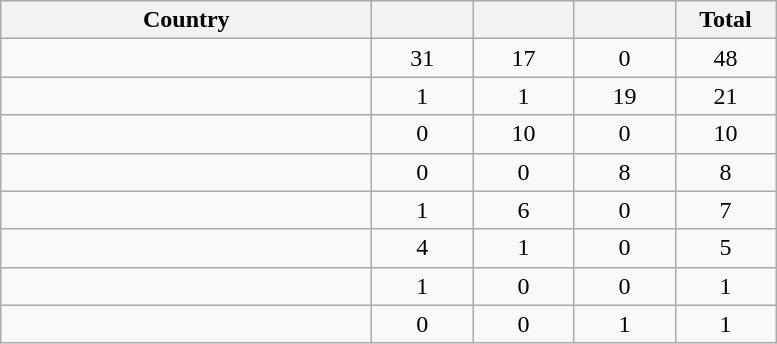<table class="wikitable" style="text-align:center;">
<tr>
<th width=240>Country</th>
<th width=60></th>
<th width=60></th>
<th width=60></th>
<th width=60>Total</th>
</tr>
<tr>
<td align=left></td>
<td>31</td>
<td>17</td>
<td>0</td>
<td>48</td>
</tr>
<tr>
<td align=left></td>
<td>1</td>
<td>1</td>
<td>19</td>
<td>21</td>
</tr>
<tr>
<td align=left></td>
<td>0</td>
<td>10</td>
<td>0</td>
<td>10</td>
</tr>
<tr>
<td align=left></td>
<td>0</td>
<td>0</td>
<td>8</td>
<td>8</td>
</tr>
<tr>
<td align=left></td>
<td>1</td>
<td>6</td>
<td>0</td>
<td>7</td>
</tr>
<tr>
<td align=left></td>
<td>4</td>
<td>1</td>
<td>0</td>
<td>5</td>
</tr>
<tr>
<td align=left></td>
<td>1</td>
<td>0</td>
<td>0</td>
<td>1</td>
</tr>
<tr>
<td align=left></td>
<td>0</td>
<td>0</td>
<td>1</td>
<td>1</td>
</tr>
</table>
